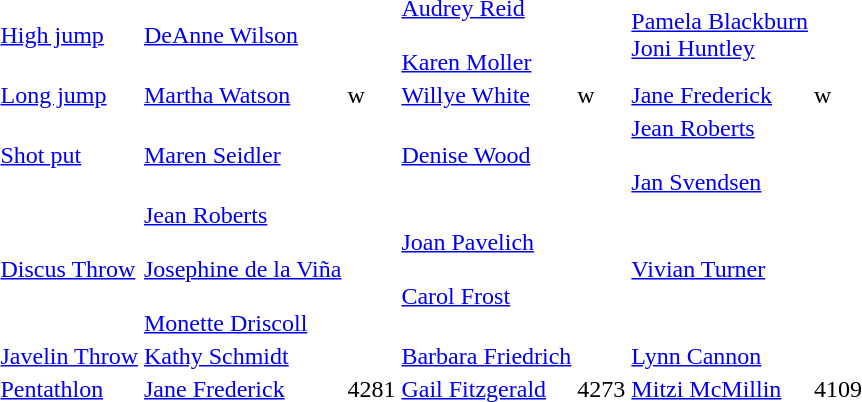<table>
<tr>
<td><a href='#'>High jump</a></td>
<td><a href='#'>DeAnne Wilson</a></td>
<td></td>
<td><a href='#'>Audrey Reid</a><br><br><a href='#'>Karen Moller</a></td>
<td><br><br></td>
<td><a href='#'>Pamela Blackburn</a><br><a href='#'>Joni Huntley</a></td>
<td></td>
</tr>
<tr>
<td><a href='#'>Long jump</a></td>
<td><a href='#'>Martha Watson</a></td>
<td>w</td>
<td><a href='#'>Willye White</a></td>
<td>w</td>
<td><a href='#'>Jane Frederick</a></td>
<td>w</td>
</tr>
<tr>
<td><a href='#'>Shot put</a></td>
<td><a href='#'>Maren Seidler</a></td>
<td></td>
<td><a href='#'>Denise Wood</a></td>
<td></td>
<td><a href='#'>Jean Roberts</a><br><br><a href='#'>Jan Svendsen</a></td>
<td><br><br></td>
</tr>
<tr>
<td><a href='#'>Discus Throw</a></td>
<td><a href='#'>Jean Roberts</a><br><br><a href='#'>Josephine de la Viña</a><br><br><a href='#'>Monette Driscoll</a></td>
<td><br><br><br><br></td>
<td><a href='#'>Joan Pavelich</a><br><br><a href='#'>Carol Frost</a></td>
<td><br><br></td>
<td><a href='#'>Vivian Turner</a></td>
<td></td>
</tr>
<tr>
<td><a href='#'>Javelin Throw</a></td>
<td><a href='#'>Kathy Schmidt</a></td>
<td></td>
<td><a href='#'>Barbara Friedrich</a></td>
<td></td>
<td><a href='#'>Lynn Cannon</a></td>
<td></td>
</tr>
<tr>
<td><a href='#'>Pentathlon</a></td>
<td><a href='#'>Jane Frederick</a></td>
<td>4281</td>
<td><a href='#'>Gail Fitzgerald</a></td>
<td>4273</td>
<td><a href='#'>Mitzi McMillin</a></td>
<td>4109</td>
</tr>
</table>
